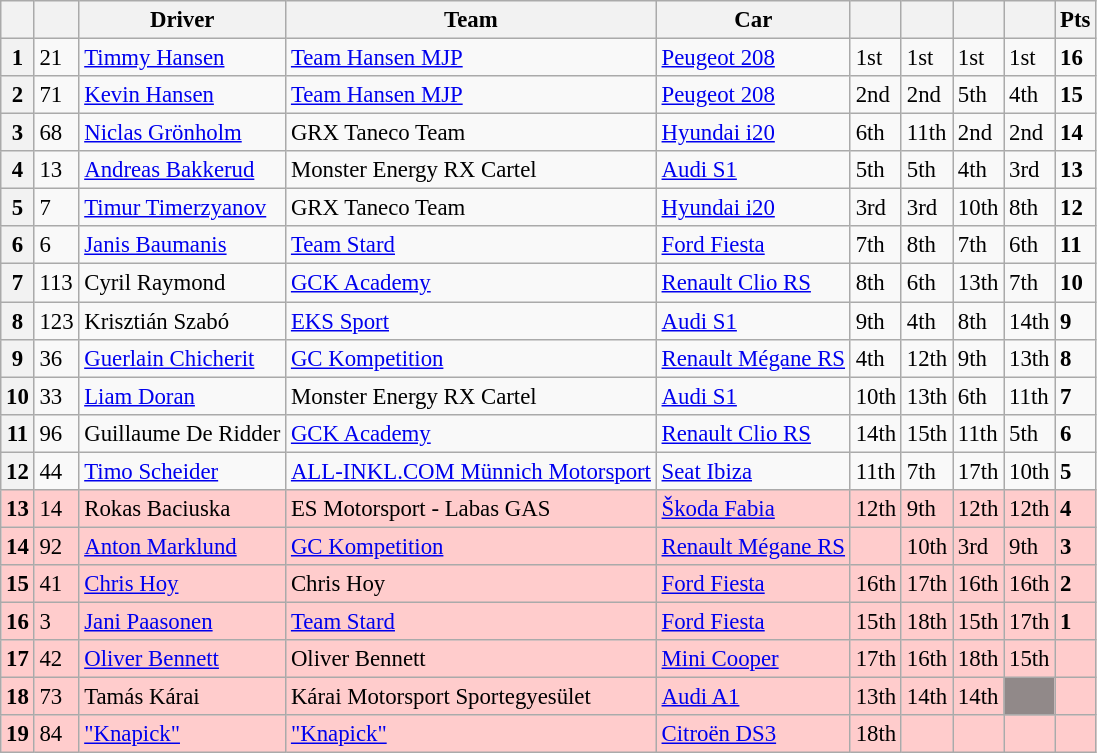<table class="wikitable" style="font-size:95%">
<tr>
<th></th>
<th></th>
<th>Driver</th>
<th>Team</th>
<th>Car</th>
<th></th>
<th></th>
<th></th>
<th></th>
<th>Pts</th>
</tr>
<tr>
<th>1</th>
<td>21</td>
<td> <a href='#'>Timmy Hansen</a></td>
<td><a href='#'>Team Hansen MJP</a></td>
<td><a href='#'>Peugeot 208</a></td>
<td>1st</td>
<td>1st</td>
<td>1st</td>
<td>1st</td>
<td><strong>16</strong></td>
</tr>
<tr>
<th>2</th>
<td>71</td>
<td> <a href='#'>Kevin Hansen</a></td>
<td><a href='#'>Team Hansen MJP</a></td>
<td><a href='#'>Peugeot 208</a></td>
<td>2nd</td>
<td>2nd</td>
<td>5th</td>
<td>4th</td>
<td><strong>15</strong></td>
</tr>
<tr>
<th>3</th>
<td>68</td>
<td> <a href='#'>Niclas Grönholm</a></td>
<td>GRX Taneco Team</td>
<td><a href='#'>Hyundai i20</a></td>
<td>6th</td>
<td>11th</td>
<td>2nd</td>
<td>2nd</td>
<td><strong>14</strong></td>
</tr>
<tr>
<th>4</th>
<td>13</td>
<td> <a href='#'>Andreas Bakkerud</a></td>
<td>Monster Energy RX Cartel</td>
<td><a href='#'>Audi S1</a></td>
<td>5th</td>
<td>5th</td>
<td>4th</td>
<td>3rd</td>
<td><strong>13</strong></td>
</tr>
<tr>
<th>5</th>
<td>7</td>
<td> <a href='#'>Timur Timerzyanov</a></td>
<td>GRX Taneco Team</td>
<td><a href='#'>Hyundai i20</a></td>
<td>3rd</td>
<td>3rd</td>
<td>10th</td>
<td>8th</td>
<td><strong>12</strong></td>
</tr>
<tr>
<th>6</th>
<td>6</td>
<td> <a href='#'>Janis Baumanis</a></td>
<td><a href='#'>Team Stard</a></td>
<td><a href='#'>Ford Fiesta</a></td>
<td>7th</td>
<td>8th</td>
<td>7th</td>
<td>6th</td>
<td><strong>11</strong></td>
</tr>
<tr>
<th>7</th>
<td>113</td>
<td> Cyril Raymond</td>
<td><a href='#'>GCK Academy</a></td>
<td><a href='#'>Renault Clio RS</a></td>
<td>8th</td>
<td>6th</td>
<td>13th</td>
<td>7th</td>
<td><strong>10</strong></td>
</tr>
<tr>
<th>8</th>
<td>123</td>
<td> Krisztián Szabó</td>
<td><a href='#'>EKS Sport</a></td>
<td><a href='#'>Audi S1</a></td>
<td>9th</td>
<td>4th</td>
<td>8th</td>
<td>14th</td>
<td><strong>9</strong></td>
</tr>
<tr>
<th>9</th>
<td>36</td>
<td> <a href='#'>Guerlain Chicherit</a></td>
<td><a href='#'>GC Kompetition</a></td>
<td><a href='#'>Renault Mégane RS</a></td>
<td>4th</td>
<td>12th</td>
<td>9th</td>
<td>13th</td>
<td><strong>8</strong></td>
</tr>
<tr>
<th>10</th>
<td>33</td>
<td> <a href='#'>Liam Doran</a></td>
<td>Monster Energy RX Cartel</td>
<td><a href='#'>Audi S1</a></td>
<td>10th</td>
<td>13th</td>
<td>6th</td>
<td>11th</td>
<td><strong>7</strong></td>
</tr>
<tr>
<th>11</th>
<td>96</td>
<td> Guillaume De Ridder</td>
<td><a href='#'>GCK Academy</a></td>
<td><a href='#'>Renault Clio RS</a></td>
<td>14th</td>
<td>15th</td>
<td>11th</td>
<td>5th</td>
<td><strong>6</strong></td>
</tr>
<tr>
<th>12</th>
<td>44</td>
<td> <a href='#'>Timo Scheider</a></td>
<td><a href='#'>ALL-INKL.COM Münnich Motorsport</a></td>
<td><a href='#'>Seat Ibiza</a></td>
<td>11th</td>
<td>7th</td>
<td>17th</td>
<td>10th</td>
<td><strong>5</strong></td>
</tr>
<tr>
<th style="background:#ffcccc;">13</th>
<td style="background:#ffcccc;">14</td>
<td style="background:#ffcccc;"> Rokas Baciuska</td>
<td style="background:#ffcccc;">ES Motorsport - Labas GAS</td>
<td style="background:#ffcccc;"><a href='#'>Škoda Fabia</a></td>
<td style="background:#ffcccc;">12th</td>
<td style="background:#ffcccc;">9th</td>
<td style="background:#ffcccc;">12th</td>
<td style="background:#ffcccc;">12th</td>
<td style="background:#ffcccc;"><strong>4</strong></td>
</tr>
<tr>
<th style="background:#ffcccc;">14</th>
<td style="background:#ffcccc;">92</td>
<td style="background:#ffcccc;"> <a href='#'>Anton Marklund</a></td>
<td style="background:#ffcccc;"><a href='#'>GC Kompetition</a></td>
<td style="background:#ffcccc;"><a href='#'>Renault Mégane RS</a></td>
<td style="background:#ffcccc;"></td>
<td style="background:#ffcccc;">10th</td>
<td style="background:#ffcccc;">3rd</td>
<td style="background:#ffcccc;">9th</td>
<td style="background:#ffcccc;"><strong>3</strong></td>
</tr>
<tr>
<th style="background:#ffcccc;">15</th>
<td style="background:#ffcccc;">41</td>
<td style="background:#ffcccc;"> <a href='#'>Chris Hoy</a></td>
<td style="background:#ffcccc;">Chris Hoy</td>
<td style="background:#ffcccc;"><a href='#'>Ford Fiesta</a></td>
<td style="background:#ffcccc;">16th</td>
<td style="background:#ffcccc;">17th</td>
<td style="background:#ffcccc;">16th</td>
<td style="background:#ffcccc;">16th</td>
<td style="background:#ffcccc;"><strong>2</strong></td>
</tr>
<tr>
<th style="background:#ffcccc;">16</th>
<td style="background:#ffcccc;">3</td>
<td style="background:#ffcccc;"> <a href='#'>Jani Paasonen</a></td>
<td style="background:#ffcccc;"><a href='#'>Team Stard</a></td>
<td style="background:#ffcccc;"><a href='#'>Ford Fiesta</a></td>
<td style="background:#ffcccc;">15th</td>
<td style="background:#ffcccc;">18th</td>
<td style="background:#ffcccc;">15th</td>
<td style="background:#ffcccc;">17th</td>
<td style="background:#ffcccc;"><strong>1</strong></td>
</tr>
<tr>
<th style="background:#ffcccc;">17</th>
<td style="background:#ffcccc;">42</td>
<td style="background:#ffcccc;"> <a href='#'>Oliver Bennett</a></td>
<td style="background:#ffcccc;">Oliver Bennett</td>
<td style="background:#ffcccc;"><a href='#'>Mini Cooper</a></td>
<td style="background:#ffcccc;">17th</td>
<td style="background:#ffcccc;">16th</td>
<td style="background:#ffcccc;">18th</td>
<td style="background:#ffcccc;">15th</td>
<td style="background:#ffcccc;"></td>
</tr>
<tr>
<th style="background:#ffcccc;">18</th>
<td style="background:#ffcccc;">73</td>
<td style="background:#ffcccc;"> Tamás Kárai</td>
<td style="background:#ffcccc;">Kárai Motorsport Sportegyesület</td>
<td style="background:#ffcccc;"><a href='#'>Audi A1</a></td>
<td style="background:#ffcccc;">13th</td>
<td style="background:#ffcccc;">14th</td>
<td style="background:#ffcccc;">14th</td>
<td style="background:#918989;"><strong></strong></td>
<td style="background:#ffcccc;"></td>
</tr>
<tr>
<th style="background:#ffcccc;">19</th>
<td style="background:#ffcccc;">84</td>
<td style="background:#ffcccc;"> <a href='#'>"Knapick"</a></td>
<td style="background:#ffcccc;"><a href='#'>"Knapick"</a></td>
<td style="background:#ffcccc;"><a href='#'>Citroën DS3</a></td>
<td style="background:#ffcccc;">18th</td>
<td style="background:#ffcccc;"></td>
<td style="background:#ffcccc;"></td>
<td style="background:#ffcccc;"></td>
<td style="background:#ffcccc;"></td>
</tr>
</table>
